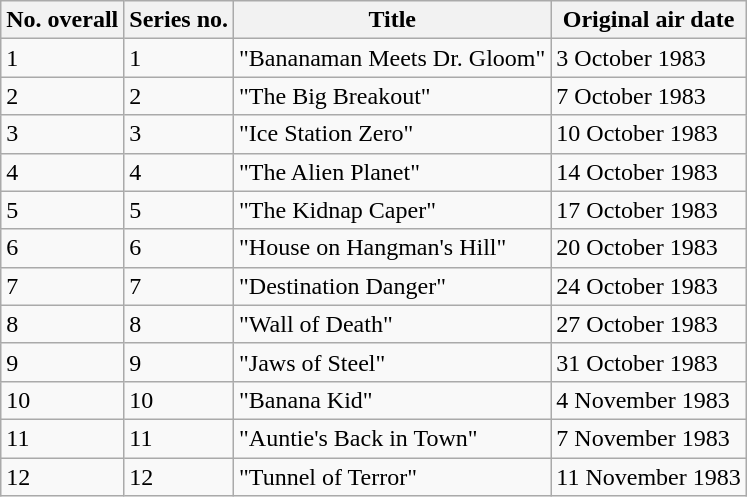<table class="wikitable">
<tr>
<th>No. overall</th>
<th>Series no.</th>
<th>Title</th>
<th>Original air date</th>
</tr>
<tr>
<td>1</td>
<td>1</td>
<td>"Bananaman Meets Dr. Gloom"</td>
<td>3 October 1983</td>
</tr>
<tr>
<td>2</td>
<td>2</td>
<td>"The Big Breakout"</td>
<td>7 October 1983</td>
</tr>
<tr>
<td>3</td>
<td>3</td>
<td>"Ice Station Zero"</td>
<td>10 October 1983</td>
</tr>
<tr>
<td>4</td>
<td>4</td>
<td>"The Alien Planet"</td>
<td>14 October 1983</td>
</tr>
<tr>
<td>5</td>
<td>5</td>
<td>"The Kidnap Caper"</td>
<td>17 October 1983</td>
</tr>
<tr>
<td>6</td>
<td>6</td>
<td>"House on Hangman's Hill"</td>
<td>20 October 1983</td>
</tr>
<tr>
<td>7</td>
<td>7</td>
<td>"Destination Danger"</td>
<td>24 October 1983</td>
</tr>
<tr>
<td>8</td>
<td>8</td>
<td>"Wall of Death"</td>
<td>27 October 1983</td>
</tr>
<tr>
<td>9</td>
<td>9</td>
<td>"Jaws of Steel"</td>
<td>31 October 1983</td>
</tr>
<tr>
<td>10</td>
<td>10</td>
<td>"Banana Kid"</td>
<td>4 November 1983</td>
</tr>
<tr>
<td>11</td>
<td>11</td>
<td>"Auntie's Back in Town"</td>
<td>7 November 1983</td>
</tr>
<tr>
<td>12</td>
<td>12</td>
<td>"Tunnel of Terror"</td>
<td>11 November 1983</td>
</tr>
</table>
